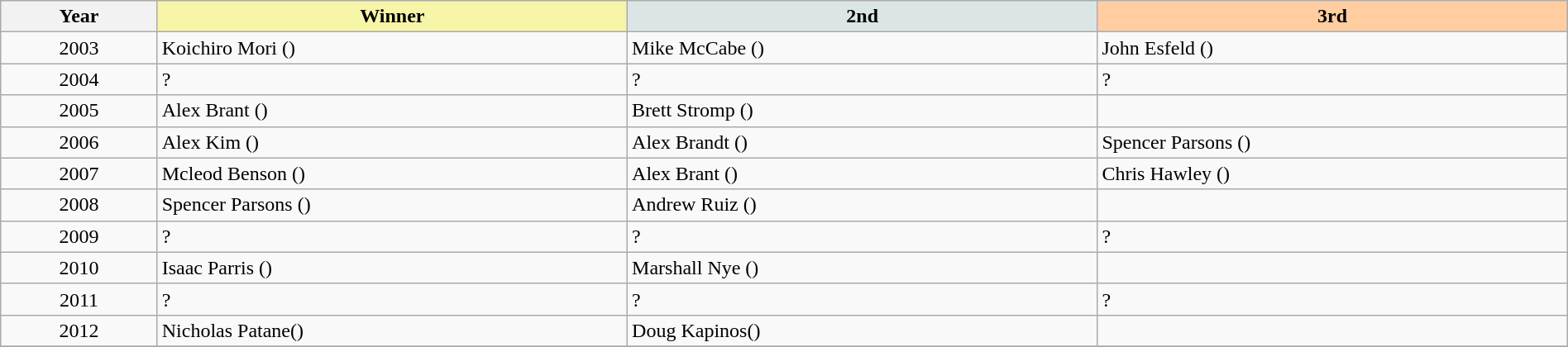<table class="wikitable" width=100%>
<tr>
<th width=10%>Year</th>
<th style="background-color: #F7F6A8;" width=30%>Winner</th>
<th style="background-color: #DCE5E5;" width=30%>2nd</th>
<th style="background-color: #FFCDA0;" width=30%>3rd</th>
</tr>
<tr>
<td align=center>2003 </td>
<td>Koichiro Mori ()</td>
<td>Mike McCabe ()</td>
<td>John Esfeld ()</td>
</tr>
<tr>
<td align=center>2004</td>
<td>?</td>
<td>?</td>
<td>?</td>
</tr>
<tr>
<td align=center>2005 </td>
<td>Alex Brant ()</td>
<td>Brett Stromp ()</td>
<td></td>
</tr>
<tr>
<td align=center>2006 </td>
<td>Alex Kim ()</td>
<td>Alex Brandt ()</td>
<td>Spencer Parsons ()</td>
</tr>
<tr>
<td align=center>2007 </td>
<td>Mcleod Benson ()</td>
<td>Alex Brant ()</td>
<td>Chris Hawley ()</td>
</tr>
<tr>
<td align=center>2008 </td>
<td>Spencer Parsons ()</td>
<td>Andrew Ruiz ()</td>
<td></td>
</tr>
<tr>
<td align=center>2009</td>
<td>?</td>
<td>?</td>
<td>?</td>
</tr>
<tr>
<td align=center>2010 </td>
<td>Isaac Parris ()</td>
<td>Marshall Nye ()</td>
<td></td>
</tr>
<tr>
<td align=center>2011</td>
<td>?</td>
<td>?</td>
<td>?</td>
</tr>
<tr>
<td align=center>2012 </td>
<td>Nicholas Patane()</td>
<td>Doug Kapinos()</td>
<td></td>
</tr>
<tr>
</tr>
</table>
